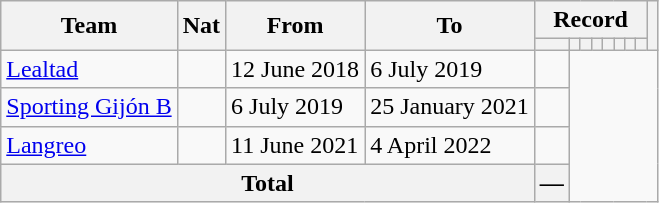<table class="wikitable" style="text-align: center">
<tr>
<th rowspan="2">Team</th>
<th rowspan="2">Nat</th>
<th rowspan="2">From</th>
<th rowspan="2">To</th>
<th colspan="8">Record</th>
<th rowspan=2></th>
</tr>
<tr>
<th></th>
<th></th>
<th></th>
<th></th>
<th></th>
<th></th>
<th></th>
<th></th>
</tr>
<tr>
<td align=left><a href='#'>Lealtad</a></td>
<td></td>
<td align=left>12 June 2018</td>
<td align=left>6 July 2019<br></td>
<td></td>
</tr>
<tr>
<td align=left><a href='#'>Sporting Gijón B</a></td>
<td></td>
<td align=left>6 July 2019</td>
<td align=left>25 January 2021<br></td>
<td></td>
</tr>
<tr>
<td align=left><a href='#'>Langreo</a></td>
<td></td>
<td align=left>11 June 2021</td>
<td align=left>4 April 2022<br></td>
<td></td>
</tr>
<tr>
<th colspan="4">Total<br></th>
<th>—</th>
</tr>
</table>
